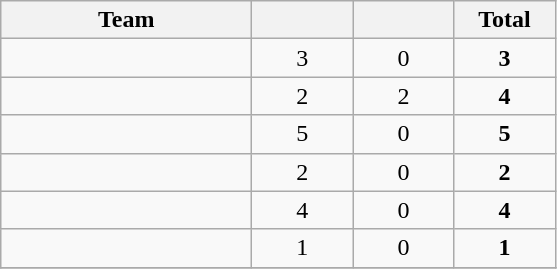<table class="wikitable" style="text-align:center">
<tr>
<th width=160>Team</th>
<th width=60></th>
<th width=60></th>
<th width=60>Total</th>
</tr>
<tr>
<td align=left></td>
<td>3</td>
<td>0</td>
<td><strong>3</strong></td>
</tr>
<tr>
<td align=left></td>
<td>2</td>
<td>2</td>
<td><strong>4</strong></td>
</tr>
<tr>
<td align=left></td>
<td>5</td>
<td>0</td>
<td><strong>5</strong></td>
</tr>
<tr>
<td align=left></td>
<td>2</td>
<td>0</td>
<td><strong>2</strong></td>
</tr>
<tr>
<td align=left></td>
<td>4</td>
<td>0</td>
<td><strong>4</strong></td>
</tr>
<tr>
<td align=left></td>
<td>1</td>
<td>0</td>
<td><strong>1</strong></td>
</tr>
<tr>
</tr>
</table>
